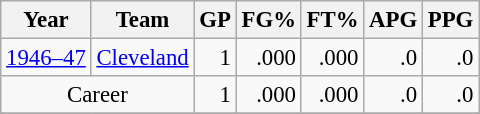<table class="wikitable sortable" style="font-size:95%; text-align:right;">
<tr>
<th>Year</th>
<th>Team</th>
<th>GP</th>
<th>FG%</th>
<th>FT%</th>
<th>APG</th>
<th>PPG</th>
</tr>
<tr>
<td style="text-align:left;"><a href='#'>1946–47</a></td>
<td style="text-align:left;"><a href='#'>Cleveland</a></td>
<td>1</td>
<td>.000</td>
<td>.000</td>
<td>.0</td>
<td>.0</td>
</tr>
<tr>
<td style="text-align:center;" colspan="2">Career</td>
<td>1</td>
<td>.000</td>
<td>.000</td>
<td>.0</td>
<td>.0</td>
</tr>
<tr>
</tr>
</table>
